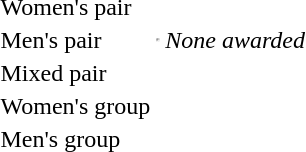<table>
<tr>
<td>Women's pair</td>
<td></td>
<td></td>
<td></td>
</tr>
<tr>
<td>Men's pair</td>
<td><hr></td>
<td><em>None awarded</em></td>
<td></td>
</tr>
<tr>
<td>Mixed pair</td>
<td></td>
<td></td>
<td></td>
</tr>
<tr>
<td>Women's group</td>
<td></td>
<td></td>
<td></td>
</tr>
<tr>
<td>Men's group</td>
<td></td>
<td></td>
<td></td>
</tr>
</table>
